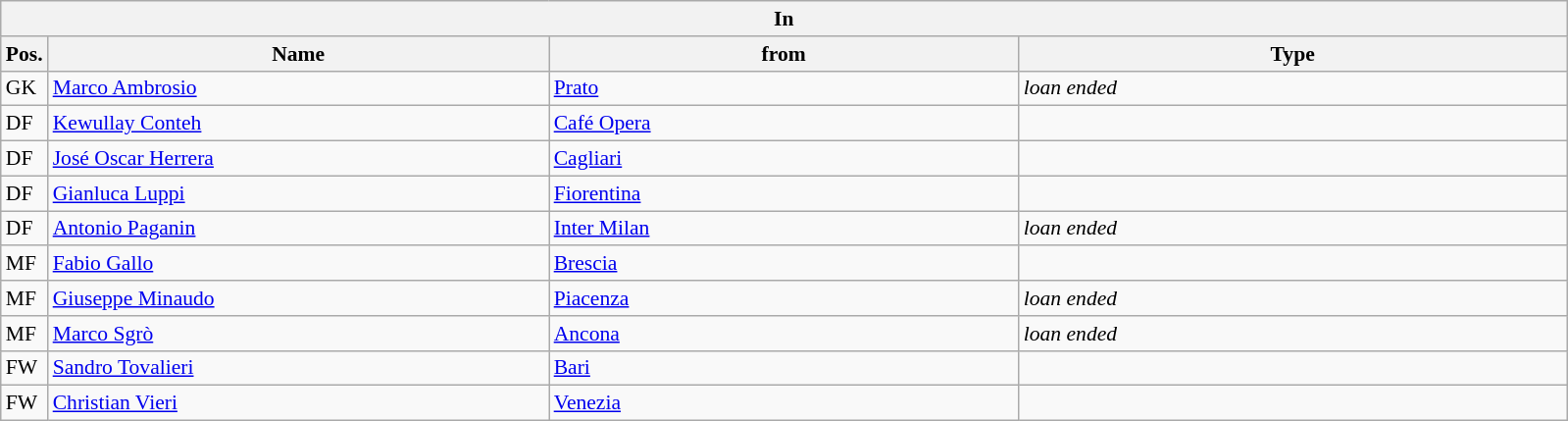<table class="wikitable" style="font-size:90%;">
<tr>
<th colspan="4">In</th>
</tr>
<tr>
<th width=3%>Pos.</th>
<th width=32%>Name</th>
<th width=30%>from</th>
<th width=35%>Type</th>
</tr>
<tr>
<td>GK</td>
<td><a href='#'>Marco Ambrosio</a></td>
<td><a href='#'>Prato</a></td>
<td><em>loan ended</em></td>
</tr>
<tr>
<td>DF</td>
<td><a href='#'>Kewullay Conteh</a></td>
<td><a href='#'>Café Opera</a></td>
<td></td>
</tr>
<tr>
<td>DF</td>
<td><a href='#'>José Oscar Herrera</a></td>
<td><a href='#'>Cagliari</a></td>
<td></td>
</tr>
<tr>
<td>DF</td>
<td><a href='#'>Gianluca Luppi</a></td>
<td><a href='#'>Fiorentina</a></td>
<td></td>
</tr>
<tr>
<td>DF</td>
<td><a href='#'>Antonio Paganin</a></td>
<td><a href='#'>Inter Milan</a></td>
<td><em>loan ended</em></td>
</tr>
<tr>
<td>MF</td>
<td><a href='#'>Fabio Gallo</a></td>
<td><a href='#'>Brescia</a></td>
<td></td>
</tr>
<tr>
<td>MF</td>
<td><a href='#'>Giuseppe Minaudo</a></td>
<td><a href='#'>Piacenza</a></td>
<td><em>loan ended</em></td>
</tr>
<tr>
<td>MF</td>
<td><a href='#'>Marco Sgrò</a></td>
<td><a href='#'>Ancona</a></td>
<td><em>loan ended</em></td>
</tr>
<tr>
<td>FW</td>
<td><a href='#'>Sandro Tovalieri</a></td>
<td><a href='#'>Bari</a></td>
<td></td>
</tr>
<tr>
<td>FW</td>
<td><a href='#'>Christian Vieri</a></td>
<td><a href='#'>Venezia</a></td>
<td></td>
</tr>
</table>
